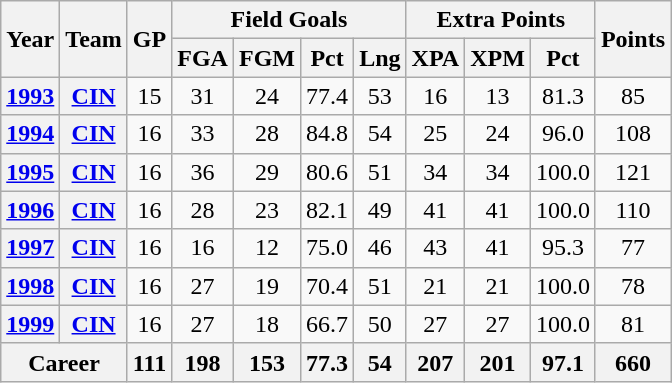<table class="wikitable" style="text-align:center;">
<tr>
<th rowspan="2">Year</th>
<th rowspan="2">Team</th>
<th rowspan="2">GP</th>
<th colspan="4">Field Goals</th>
<th colspan="3">Extra Points</th>
<th rowspan="2">Points</th>
</tr>
<tr>
<th>FGA</th>
<th>FGM</th>
<th>Pct</th>
<th>Lng</th>
<th>XPA</th>
<th>XPM</th>
<th>Pct</th>
</tr>
<tr>
<th><a href='#'>1993</a></th>
<th><a href='#'>CIN</a></th>
<td>15</td>
<td>31</td>
<td>24</td>
<td>77.4</td>
<td>53</td>
<td>16</td>
<td>13</td>
<td>81.3</td>
<td>85</td>
</tr>
<tr>
<th><a href='#'>1994</a></th>
<th><a href='#'>CIN</a></th>
<td>16</td>
<td>33</td>
<td>28</td>
<td>84.8</td>
<td>54</td>
<td>25</td>
<td>24</td>
<td>96.0</td>
<td>108</td>
</tr>
<tr>
<th><a href='#'>1995</a></th>
<th><a href='#'>CIN</a></th>
<td>16</td>
<td>36</td>
<td>29</td>
<td>80.6</td>
<td>51</td>
<td>34</td>
<td>34</td>
<td>100.0</td>
<td>121</td>
</tr>
<tr>
<th><a href='#'>1996</a></th>
<th><a href='#'>CIN</a></th>
<td>16</td>
<td>28</td>
<td>23</td>
<td>82.1</td>
<td>49</td>
<td>41</td>
<td>41</td>
<td>100.0</td>
<td>110</td>
</tr>
<tr>
<th><a href='#'>1997</a></th>
<th><a href='#'>CIN</a></th>
<td>16</td>
<td>16</td>
<td>12</td>
<td>75.0</td>
<td>46</td>
<td>43</td>
<td>41</td>
<td>95.3</td>
<td>77</td>
</tr>
<tr>
<th><a href='#'>1998</a></th>
<th><a href='#'>CIN</a></th>
<td>16</td>
<td>27</td>
<td>19</td>
<td>70.4</td>
<td>51</td>
<td>21</td>
<td>21</td>
<td>100.0</td>
<td>78</td>
</tr>
<tr>
<th><a href='#'>1999</a></th>
<th><a href='#'>CIN</a></th>
<td>16</td>
<td>27</td>
<td>18</td>
<td>66.7</td>
<td>50</td>
<td>27</td>
<td>27</td>
<td>100.0</td>
<td>81</td>
</tr>
<tr>
<th colspan="2">Career</th>
<th>111</th>
<th>198</th>
<th>153</th>
<th>77.3</th>
<th>54</th>
<th>207</th>
<th>201</th>
<th>97.1</th>
<th>660</th>
</tr>
</table>
